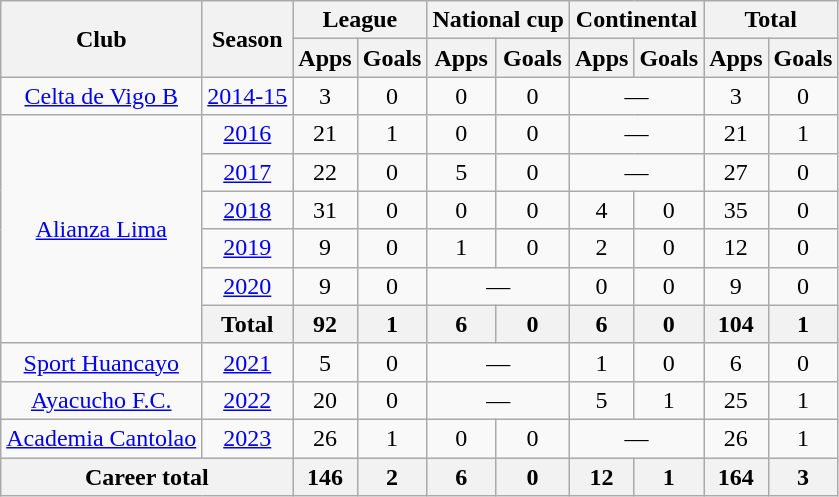<table class="wikitable center" style="text-align: center">
<tr>
<th rowspan="2">Club</th>
<th rowspan="2">Season</th>
<th colspan="2">League</th>
<th colspan="2">National cup</th>
<th colspan="2">Continental</th>
<th colspan="2">Total</th>
</tr>
<tr>
<th>Apps</th>
<th>Goals</th>
<th>Apps</th>
<th>Goals</th>
<th>Apps</th>
<th>Goals</th>
<th>Apps</th>
<th>Goals</th>
</tr>
<tr>
<td><a href='#'>Celta de Vigo B</a></td>
<td><a href='#'>2014-15</a></td>
<td>3</td>
<td>0</td>
<td>0</td>
<td>0</td>
<td colspan="2">—</td>
<td>3</td>
<td>0</td>
</tr>
<tr>
<td rowspan="6"><a href='#'>Alianza Lima</a></td>
<td><a href='#'>2016</a></td>
<td>21</td>
<td>1</td>
<td>0</td>
<td>0</td>
<td colspan="2">—</td>
<td>21</td>
<td>1</td>
</tr>
<tr>
<td><a href='#'>2017</a></td>
<td>22</td>
<td>0</td>
<td>5</td>
<td>0</td>
<td colspan="2">—</td>
<td>27</td>
<td>0</td>
</tr>
<tr>
<td><a href='#'>2018</a></td>
<td>31</td>
<td>0</td>
<td>0</td>
<td>0</td>
<td>4</td>
<td>0</td>
<td>35</td>
<td>0</td>
</tr>
<tr>
<td><a href='#'>2019</a></td>
<td>9</td>
<td>0</td>
<td>1</td>
<td>0</td>
<td>2</td>
<td>0</td>
<td>12</td>
<td>0</td>
</tr>
<tr>
<td><a href='#'>2020</a></td>
<td>9</td>
<td>0</td>
<td colspan="2">—</td>
<td>0</td>
<td>0</td>
<td>9</td>
<td>0</td>
</tr>
<tr>
<th>Total</th>
<th>92</th>
<th>1</th>
<th>6</th>
<th>0</th>
<th>6</th>
<th>0</th>
<th>104</th>
<th>1</th>
</tr>
<tr>
<td><a href='#'>Sport Huancayo</a></td>
<td><a href='#'>2021</a></td>
<td>5</td>
<td>0</td>
<td colspan="2">—</td>
<td>1</td>
<td>0</td>
<td>6</td>
<td>0</td>
</tr>
<tr>
<td><a href='#'>Ayacucho F.C.</a></td>
<td><a href='#'>2022</a></td>
<td>20</td>
<td>0</td>
<td colspan="2">—</td>
<td>5</td>
<td>1</td>
<td>25</td>
<td>1</td>
</tr>
<tr>
<td><a href='#'>Academia Cantolao</a></td>
<td><a href='#'>2023</a></td>
<td>26</td>
<td>1</td>
<td>0</td>
<td>0</td>
<td colspan="2">—</td>
<td>26</td>
<td>1</td>
</tr>
<tr>
<th colspan="2">Career total</th>
<th>146</th>
<th>2</th>
<th>6</th>
<th>0</th>
<th>12</th>
<th>1</th>
<th>164</th>
<th>3</th>
</tr>
</table>
